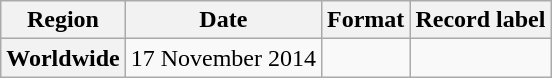<table class="wikitable plainrowheaders">
<tr>
<th scope="col">Region</th>
<th scope="col">Date</th>
<th scope="col">Format</th>
<th scope="col">Record label</th>
</tr>
<tr>
<th scope="row">Worldwide</th>
<td>17 November 2014</td>
<td></td>
<td></td>
</tr>
</table>
